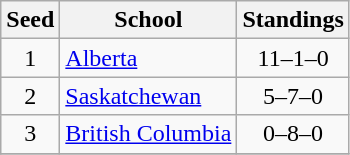<table class="wikitable">
<tr>
<th>Seed</th>
<th>School</th>
<th>Standings</th>
</tr>
<tr>
<td align=center>1</td>
<td><a href='#'>Alberta</a></td>
<td align=center>11–1–0</td>
</tr>
<tr>
<td align=center>2</td>
<td><a href='#'>Saskatchewan</a></td>
<td align=center>5–7–0</td>
</tr>
<tr>
<td align=center>3</td>
<td><a href='#'>British Columbia</a></td>
<td align=center>0–8–0</td>
</tr>
<tr>
</tr>
</table>
